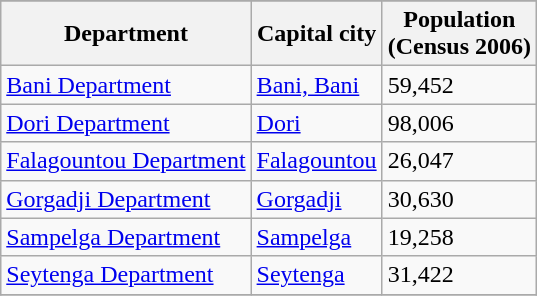<table class="wikitable">
<tr>
</tr>
<tr>
<th>Department</th>
<th>Capital city</th>
<th>Population <br>(Census 2006)</th>
</tr>
<tr>
<td><a href='#'>Bani Department</a></td>
<td><a href='#'>Bani, Bani</a></td>
<td>59,452</td>
</tr>
<tr>
<td><a href='#'>Dori Department</a></td>
<td><a href='#'>Dori</a></td>
<td>98,006</td>
</tr>
<tr>
<td><a href='#'>Falagountou Department</a></td>
<td><a href='#'>Falagountou</a></td>
<td>26,047</td>
</tr>
<tr>
<td><a href='#'>Gorgadji Department</a></td>
<td><a href='#'>Gorgadji</a></td>
<td>30,630</td>
</tr>
<tr>
<td><a href='#'>Sampelga Department</a></td>
<td><a href='#'>Sampelga</a></td>
<td>19,258</td>
</tr>
<tr>
<td><a href='#'>Seytenga Department</a></td>
<td><a href='#'>Seytenga</a></td>
<td>31,422</td>
</tr>
<tr>
</tr>
</table>
